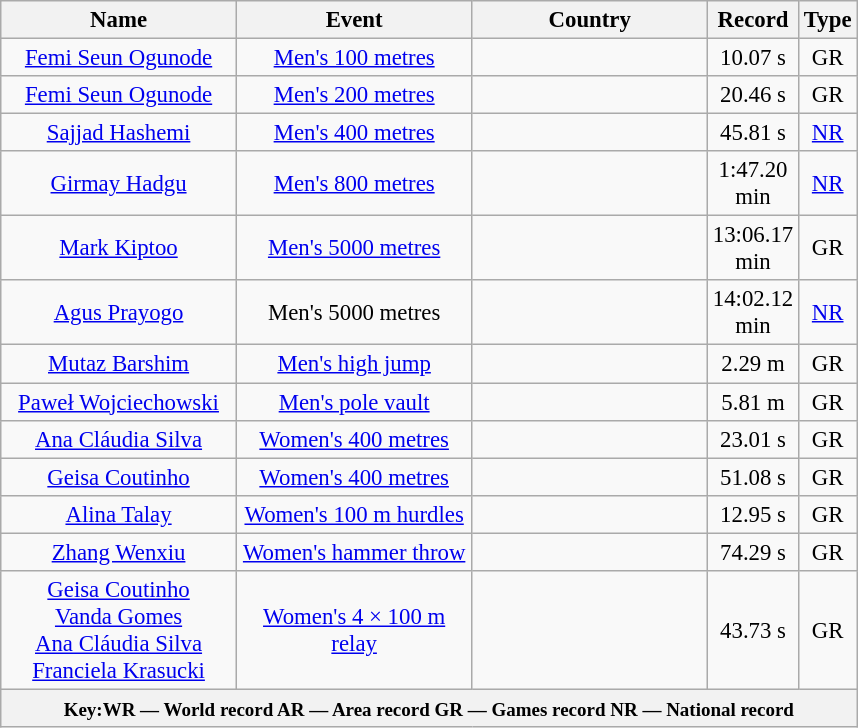<table class="wikitable" style="text-align: center; font-size:95%">
<tr>
<th width="150">Name</th>
<th width="150">Event</th>
<th width="150">Country</th>
<th width="50">Record</th>
<th width="25">Type</th>
</tr>
<tr>
<td><a href='#'>Femi Seun Ogunode</a></td>
<td><a href='#'>Men's 100 metres</a></td>
<td></td>
<td>10.07 s</td>
<td>GR</td>
</tr>
<tr>
<td><a href='#'>Femi Seun Ogunode</a></td>
<td><a href='#'>Men's 200 metres</a></td>
<td></td>
<td>20.46 s</td>
<td>GR</td>
</tr>
<tr>
<td><a href='#'>Sajjad Hashemi</a></td>
<td><a href='#'>Men's 400 metres</a></td>
<td></td>
<td>45.81 s</td>
<td><a href='#'>NR</a></td>
</tr>
<tr>
<td><a href='#'>Girmay Hadgu</a></td>
<td><a href='#'>Men's 800 metres</a></td>
<td></td>
<td>1:47.20 min</td>
<td><a href='#'>NR</a></td>
</tr>
<tr>
<td><a href='#'>Mark Kiptoo</a></td>
<td><a href='#'>Men's 5000 metres</a></td>
<td></td>
<td>13:06.17 min</td>
<td>GR</td>
</tr>
<tr>
<td><a href='#'>Agus Prayogo</a></td>
<td>Men's 5000 metres</td>
<td></td>
<td>14:02.12 min</td>
<td><a href='#'>NR</a></td>
</tr>
<tr>
<td><a href='#'>Mutaz Barshim</a></td>
<td><a href='#'>Men's high jump</a></td>
<td></td>
<td>2.29 m</td>
<td>GR</td>
</tr>
<tr>
<td><a href='#'>Paweł Wojciechowski</a></td>
<td><a href='#'>Men's pole vault</a></td>
<td></td>
<td>5.81 m</td>
<td>GR</td>
</tr>
<tr>
<td><a href='#'>Ana Cláudia Silva</a></td>
<td><a href='#'>Women's 400 metres</a></td>
<td></td>
<td>23.01 s</td>
<td>GR</td>
</tr>
<tr>
<td><a href='#'>Geisa Coutinho</a></td>
<td><a href='#'>Women's 400 metres</a></td>
<td></td>
<td>51.08 s</td>
<td>GR</td>
</tr>
<tr>
<td><a href='#'>Alina Talay</a></td>
<td><a href='#'>Women's 100 m hurdles</a></td>
<td></td>
<td>12.95 s</td>
<td>GR</td>
</tr>
<tr>
<td><a href='#'>Zhang Wenxiu</a></td>
<td><a href='#'>Women's hammer throw</a></td>
<td></td>
<td>74.29 s</td>
<td>GR</td>
</tr>
<tr>
<td><a href='#'>Geisa Coutinho</a><br><a href='#'>Vanda Gomes</a><br><a href='#'>Ana Cláudia Silva</a><br><a href='#'>Franciela Krasucki</a></td>
<td><a href='#'>Women's 4 × 100 m relay</a></td>
<td></td>
<td>43.73 s</td>
<td>GR</td>
</tr>
<tr>
<th colspan=5><small>Key:WR — World record  AR — Area record  GR — Games record  NR — National record</small></th>
</tr>
</table>
